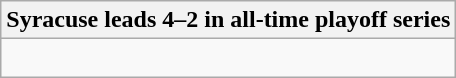<table class="wikitable collapsible collapsed">
<tr>
<th>Syracuse leads 4–2 in all-time playoff series</th>
</tr>
<tr>
<td><br>




</td>
</tr>
</table>
